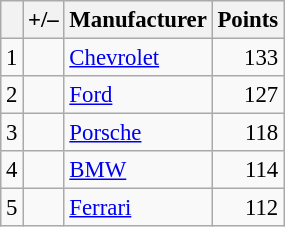<table class="wikitable" style="font-size: 95%;">
<tr>
<th scope="col"></th>
<th scope="col">+/–</th>
<th scope="col">Manufacturer</th>
<th scope="col">Points</th>
</tr>
<tr>
<td align=center>1</td>
<td align="left"></td>
<td> <a href='#'>Chevrolet</a></td>
<td align=right>133</td>
</tr>
<tr>
<td align=center>2</td>
<td align="left"></td>
<td> <a href='#'>Ford</a></td>
<td align=right>127</td>
</tr>
<tr>
<td align=center>3</td>
<td align="left"></td>
<td> <a href='#'>Porsche</a></td>
<td align=right>118</td>
</tr>
<tr>
<td align=center>4</td>
<td align="left"></td>
<td> <a href='#'>BMW</a></td>
<td align=right>114</td>
</tr>
<tr>
<td align=center>5</td>
<td align="left"></td>
<td> <a href='#'>Ferrari</a></td>
<td align=right>112</td>
</tr>
</table>
